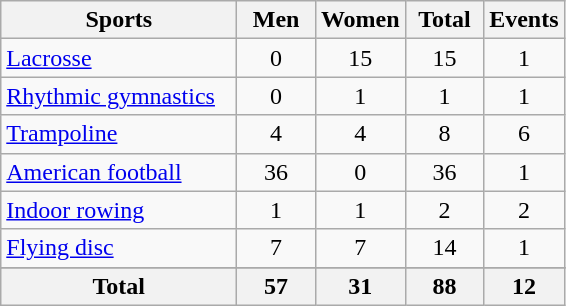<table class="wikitable sortable" style="text-align:center;">
<tr>
<th width=150>Sports</th>
<th width=45>Men</th>
<th width=45>Women</th>
<th width=45>Total</th>
<th width=45>Events</th>
</tr>
<tr>
<td align=left><a href='#'>Lacrosse</a></td>
<td>0</td>
<td>15</td>
<td>15</td>
<td>1</td>
</tr>
<tr>
<td align=left><a href='#'>Rhythmic gymnastics</a></td>
<td>0</td>
<td>1</td>
<td>1</td>
<td>1</td>
</tr>
<tr>
<td align=left><a href='#'>Trampoline</a></td>
<td>4</td>
<td>4</td>
<td>8</td>
<td>6</td>
</tr>
<tr>
<td align=left><a href='#'>American football</a></td>
<td>36</td>
<td>0</td>
<td>36</td>
<td>1</td>
</tr>
<tr>
<td align=left><a href='#'>Indoor rowing</a></td>
<td>1</td>
<td>1</td>
<td>2</td>
<td>2</td>
</tr>
<tr>
<td align=left><a href='#'>Flying disc</a></td>
<td>7</td>
<td>7</td>
<td>14</td>
<td>1</td>
</tr>
<tr>
</tr>
<tr class="sortbottom">
<th>Total</th>
<th>57</th>
<th>31</th>
<th>88</th>
<th>12</th>
</tr>
</table>
